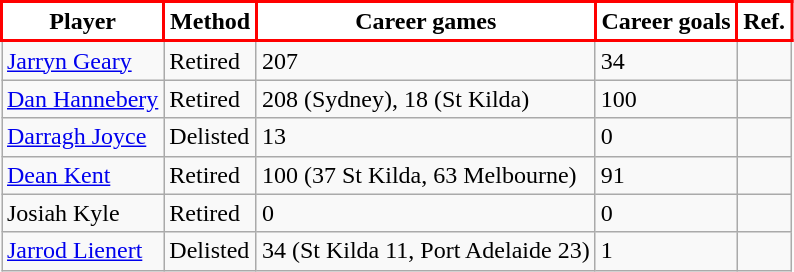<table class="wikitable">
<tr>
<th style="background:white; border: solid red 2px;">Player</th>
<th style="background:white; border: solid red 2px;">Method</th>
<th style="background:white; border: solid red 2px;">Career games</th>
<th style="background:white; border: solid red 2px;">Career goals</th>
<th style="background:white; border: solid red 2px;">Ref.</th>
</tr>
<tr>
<td><a href='#'>Jarryn Geary</a></td>
<td>Retired</td>
<td>207</td>
<td>34</td>
<td></td>
</tr>
<tr>
<td><a href='#'>Dan Hannebery</a></td>
<td>Retired</td>
<td>208 (Sydney), 18 (St Kilda)</td>
<td>100</td>
<td></td>
</tr>
<tr>
<td><a href='#'>Darragh Joyce</a></td>
<td>Delisted</td>
<td>13</td>
<td>0</td>
<td></td>
</tr>
<tr>
<td><a href='#'>Dean Kent</a></td>
<td>Retired</td>
<td>100 (37 St Kilda, 63 Melbourne)</td>
<td>91</td>
<td></td>
</tr>
<tr>
<td>Josiah Kyle</td>
<td>Retired</td>
<td>0</td>
<td>0</td>
<td></td>
</tr>
<tr>
<td><a href='#'>Jarrod Lienert</a></td>
<td>Delisted</td>
<td>34 (St Kilda 11, Port Adelaide 23)</td>
<td>1</td>
<td></td>
</tr>
</table>
